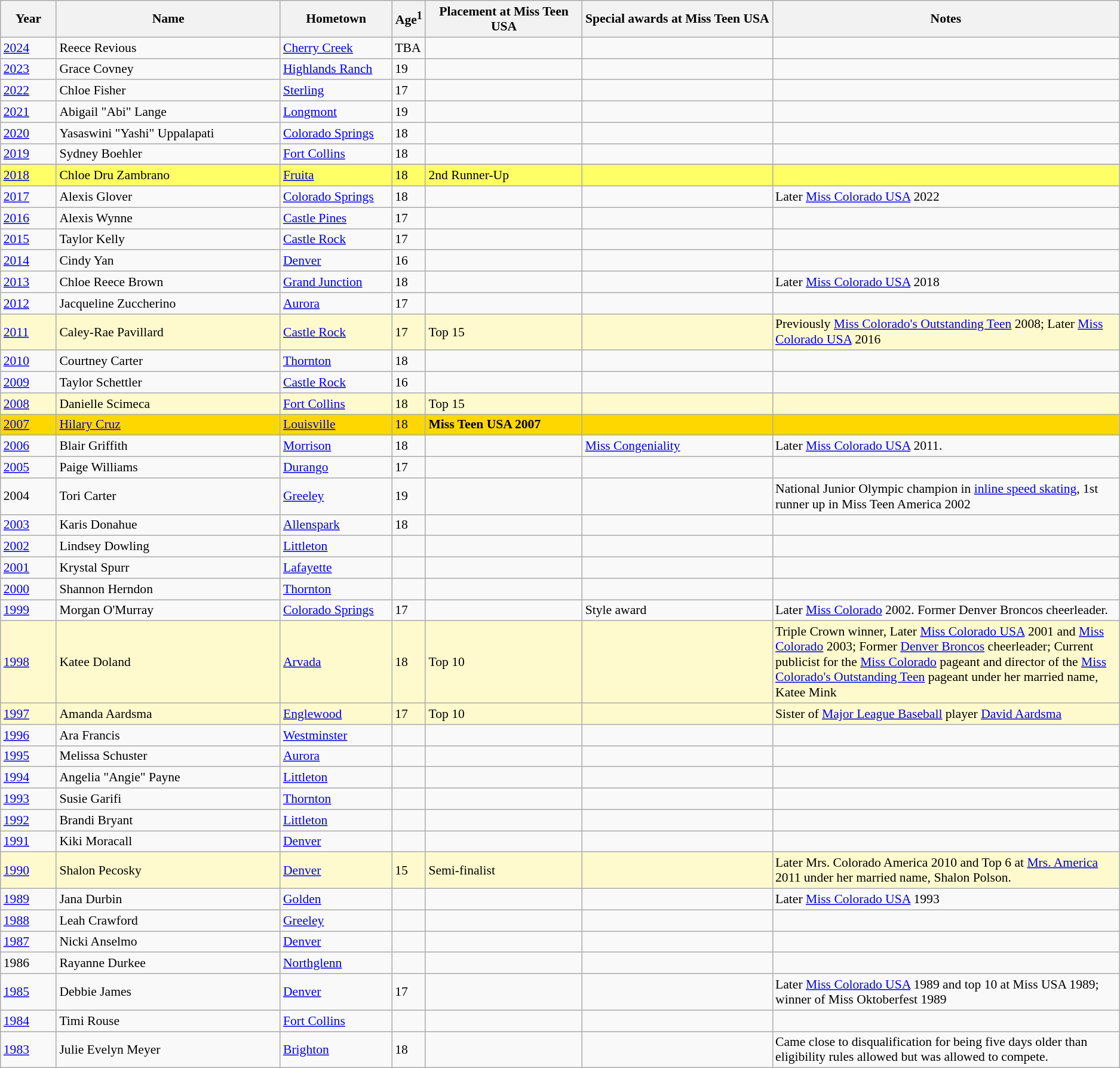<table class="wikitable"style="font-size:90%;">
<tr bgcolor="#efefef">
<th width=5%>Year</th>
<th width=20%>Name</th>
<th width=10%>Hometown</th>
<th width=3%>Age<sup>1</sup></th>
<th width=14%>Placement at Miss Teen USA</th>
<th width=17%>Special awards at Miss Teen  USA</th>
<th width=31%>Notes</th>
</tr>
<tr>
<td><a href='#'>2024</a></td>
<td>Reece Revious</td>
<td><a href='#'>Cherry Creek</a></td>
<td>TBA</td>
<td></td>
<td></td>
<td></td>
</tr>
<tr>
<td><a href='#'>2023</a></td>
<td>Grace Covney</td>
<td><a href='#'>Highlands Ranch</a></td>
<td>19</td>
<td></td>
<td></td>
<td></td>
</tr>
<tr>
<td><a href='#'>2022</a></td>
<td>Chloe Fisher</td>
<td><a href='#'>Sterling</a></td>
<td>17</td>
<td></td>
<td></td>
<td></td>
</tr>
<tr>
<td><a href='#'>2021</a></td>
<td>Abigail "Abi" Lange</td>
<td><a href='#'>Longmont</a></td>
<td>19</td>
<td></td>
<td></td>
<td></td>
</tr>
<tr>
<td><a href='#'>2020</a></td>
<td>Yasaswini "Yashi" Uppalapati</td>
<td><a href='#'>Colorado Springs</a></td>
<td>18</td>
<td></td>
<td></td>
<td></td>
</tr>
<tr>
<td><a href='#'>2019</a></td>
<td>Sydney Boehler</td>
<td><a href='#'>Fort Collins</a></td>
<td>18</td>
<td></td>
<td></td>
<td></td>
</tr>
<tr>
</tr>
<tr style="background-color:#FFFF66;">
<td><a href='#'>2018</a></td>
<td>Chloe Dru Zambrano</td>
<td><a href='#'>Fruita</a></td>
<td>18</td>
<td>2nd Runner-Up</td>
<td></td>
<td></td>
</tr>
<tr>
<td><a href='#'>2017</a></td>
<td>Alexis Glover</td>
<td><a href='#'>Colorado Springs</a></td>
<td>18</td>
<td></td>
<td></td>
<td>Later <a href='#'>Miss Colorado USA</a> 2022</td>
</tr>
<tr>
<td><a href='#'>2016</a></td>
<td>Alexis Wynne</td>
<td><a href='#'>Castle Pines</a></td>
<td>17</td>
<td></td>
<td></td>
<td></td>
</tr>
<tr>
<td><a href='#'>2015</a></td>
<td>Taylor Kelly</td>
<td><a href='#'>Castle Rock</a></td>
<td>17</td>
<td></td>
<td></td>
<td></td>
</tr>
<tr>
<td><a href='#'>2014</a></td>
<td>Cindy Yan</td>
<td><a href='#'>Denver</a></td>
<td>16</td>
<td></td>
<td></td>
<td></td>
</tr>
<tr>
<td><a href='#'>2013</a></td>
<td>Chloe Reece Brown</td>
<td><a href='#'>Grand Junction</a></td>
<td>18</td>
<td></td>
<td></td>
<td>Later <a href='#'>Miss Colorado USA</a> 2018</td>
</tr>
<tr>
<td><a href='#'>2012</a></td>
<td>Jacqueline Zuccherino</td>
<td><a href='#'>Aurora</a></td>
<td>17</td>
<td></td>
<td></td>
<td></td>
</tr>
<tr style="background-color:#FFFACD;">
<td><a href='#'>2011</a></td>
<td>Caley-Rae Pavillard</td>
<td><a href='#'>Castle Rock</a></td>
<td>17</td>
<td>Top 15</td>
<td></td>
<td>Previously <a href='#'>Miss Colorado's Outstanding Teen</a> 2008; Later <a href='#'>Miss Colorado USA</a> 2016</td>
</tr>
<tr>
<td><a href='#'>2010</a></td>
<td>Courtney Carter</td>
<td><a href='#'>Thornton</a></td>
<td>18</td>
<td></td>
<td></td>
<td></td>
</tr>
<tr>
<td><a href='#'>2009</a></td>
<td>Taylor Schettler</td>
<td><a href='#'>Castle Rock</a></td>
<td>16</td>
<td></td>
<td></td>
<td></td>
</tr>
<tr style="background-color:#FFFACD;">
<td><a href='#'>2008</a></td>
<td>Danielle Scimeca</td>
<td><a href='#'>Fort Collins</a></td>
<td>18</td>
<td>Top 15</td>
<td></td>
<td></td>
</tr>
<tr style="background-color:GOLD;">
<td><a href='#'>2007</a></td>
<td><a href='#'>Hilary Cruz</a></td>
<td><a href='#'>Louisville</a></td>
<td>18</td>
<td><strong>Miss Teen USA 2007</strong></td>
<td></td>
<td></td>
</tr>
<tr>
<td><a href='#'>2006</a></td>
<td>Blair Griffith</td>
<td><a href='#'>Morrison</a></td>
<td>18</td>
<td></td>
<td><a href='#'>Miss Congeniality</a></td>
<td>Later <a href='#'>Miss Colorado USA</a> 2011.</td>
</tr>
<tr>
<td><a href='#'>2005</a></td>
<td>Paige Williams</td>
<td><a href='#'>Durango</a></td>
<td>17</td>
<td></td>
<td></td>
<td></td>
</tr>
<tr>
<td>2004</td>
<td>Tori Carter</td>
<td><a href='#'>Greeley</a></td>
<td>19</td>
<td></td>
<td></td>
<td>National Junior Olympic champion in <a href='#'>inline speed skating</a>, 1st runner up in Miss Teen America 2002</td>
</tr>
<tr>
<td><a href='#'>2003</a></td>
<td>Karis Donahue</td>
<td><a href='#'>Allenspark</a></td>
<td>18</td>
<td></td>
<td></td>
<td></td>
</tr>
<tr>
<td><a href='#'>2002</a></td>
<td>Lindsey Dowling</td>
<td><a href='#'>Littleton</a></td>
<td></td>
<td></td>
<td></td>
<td></td>
</tr>
<tr>
<td><a href='#'>2001</a></td>
<td>Krystal Spurr</td>
<td><a href='#'>Lafayette</a></td>
<td></td>
<td></td>
<td></td>
<td></td>
</tr>
<tr>
<td><a href='#'>2000</a></td>
<td>Shannon Herndon</td>
<td><a href='#'>Thornton</a></td>
<td></td>
<td></td>
<td></td>
<td></td>
</tr>
<tr>
<td><a href='#'>1999</a></td>
<td>Morgan O'Murray</td>
<td><a href='#'>Colorado Springs</a></td>
<td>17</td>
<td></td>
<td>Style award</td>
<td>Later <a href='#'>Miss Colorado</a> 2002. Former Denver Broncos cheerleader.</td>
</tr>
<tr style="background-color:#FFFACD;">
<td><a href='#'>1998</a></td>
<td>Katee Doland</td>
<td><a href='#'>Arvada</a></td>
<td>18</td>
<td>Top 10</td>
<td></td>
<td>Triple Crown winner, Later <a href='#'>Miss Colorado USA</a> 2001 and <a href='#'>Miss Colorado</a> 2003; Former <a href='#'>Denver Broncos</a> cheerleader; Current publicist for the <a href='#'>Miss Colorado</a> pageant and director of the <a href='#'>Miss Colorado's Outstanding Teen</a> pageant under her married name, Katee Mink</td>
</tr>
<tr style="background-color:#FFFACD;">
<td><a href='#'>1997</a></td>
<td>Amanda Aardsma</td>
<td><a href='#'>Englewood</a></td>
<td>17</td>
<td>Top 10</td>
<td></td>
<td>Sister of <a href='#'>Major League Baseball</a> player <a href='#'>David Aardsma</a></td>
</tr>
<tr>
<td><a href='#'>1996</a></td>
<td>Ara Francis</td>
<td><a href='#'>Westminster</a></td>
<td></td>
<td></td>
<td></td>
<td></td>
</tr>
<tr>
<td><a href='#'>1995</a></td>
<td>Melissa Schuster</td>
<td><a href='#'>Aurora</a></td>
<td></td>
<td></td>
<td></td>
<td></td>
</tr>
<tr>
<td><a href='#'>1994</a></td>
<td>Angelia "Angie" Payne</td>
<td><a href='#'>Littleton</a></td>
<td></td>
<td></td>
<td></td>
<td></td>
</tr>
<tr>
<td><a href='#'>1993</a></td>
<td>Susie Garifi</td>
<td><a href='#'>Thornton</a></td>
<td></td>
<td></td>
<td></td>
<td></td>
</tr>
<tr>
<td><a href='#'>1992</a></td>
<td>Brandi Bryant</td>
<td><a href='#'>Littleton</a></td>
<td></td>
<td></td>
<td></td>
<td></td>
</tr>
<tr>
<td><a href='#'>1991</a></td>
<td>Kiki Moracall</td>
<td><a href='#'>Denver</a></td>
<td></td>
<td></td>
<td></td>
<td></td>
</tr>
<tr style="background-color:#FFFACD;">
<td><a href='#'>1990</a></td>
<td>Shalon Pecosky</td>
<td><a href='#'>Denver</a></td>
<td>15</td>
<td>Semi-finalist</td>
<td></td>
<td>Later Mrs. Colorado America 2010 and Top 6 at <a href='#'>Mrs. America</a> 2011 under her married name, Shalon Polson.</td>
</tr>
<tr>
<td><a href='#'>1989</a></td>
<td>Jana Durbin</td>
<td><a href='#'>Golden</a></td>
<td></td>
<td></td>
<td></td>
<td>Later <a href='#'>Miss Colorado USA</a> 1993</td>
</tr>
<tr>
<td><a href='#'>1988</a></td>
<td>Leah Crawford</td>
<td><a href='#'>Greeley</a></td>
<td></td>
<td></td>
<td></td>
<td></td>
</tr>
<tr>
<td><a href='#'>1987</a></td>
<td>Nicki Anselmo</td>
<td><a href='#'>Denver</a></td>
<td></td>
<td></td>
<td></td>
<td></td>
</tr>
<tr>
<td>1986</td>
<td>Rayanne Durkee</td>
<td><a href='#'>Northglenn</a></td>
<td></td>
<td></td>
<td></td>
<td></td>
</tr>
<tr>
<td><a href='#'>1985</a></td>
<td>Debbie James</td>
<td><a href='#'>Denver</a></td>
<td>17</td>
<td></td>
<td></td>
<td>Later <a href='#'>Miss Colorado USA</a> 1989 and top 10 at Miss USA 1989; winner of Miss Oktoberfest 1989</td>
</tr>
<tr>
<td><a href='#'>1984</a></td>
<td>Timi Rouse</td>
<td><a href='#'>Fort Collins</a></td>
<td></td>
<td></td>
<td></td>
<td></td>
</tr>
<tr>
<td><a href='#'>1983</a></td>
<td>Julie Evelyn Meyer</td>
<td><a href='#'>Brighton</a></td>
<td>18</td>
<td></td>
<td></td>
<td>Came close to disqualification for being five days older than eligibility rules allowed but was allowed to compete.</td>
</tr>
</table>
